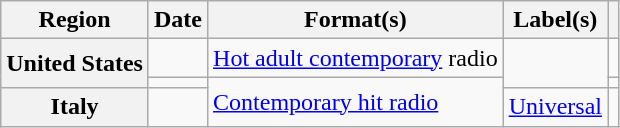<table class="wikitable plainrowheaders">
<tr>
<th scope="col">Region</th>
<th scope="col">Date</th>
<th scope="col">Format(s)</th>
<th scope="col">Label(s)</th>
<th scope="col"></th>
</tr>
<tr>
<th scope="row" rowspan="2">United States</th>
<td></td>
<td><a href='#'>Hot adult contemporary</a> radio</td>
<td rowspan="2"></td>
<td></td>
</tr>
<tr>
<td></td>
<td rowspan="2"><a href='#'>Contemporary hit radio</a></td>
<td></td>
</tr>
<tr>
<th scope="row" rowspan="2">Italy</th>
<td></td>
<td><a href='#'>Universal</a></td>
<td></td>
</tr>
</table>
